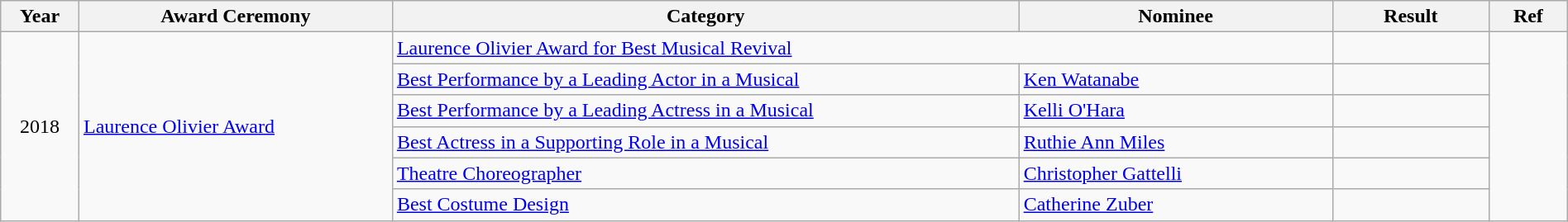<table class="wikitable" style="width: 100%;">
<tr>
<th width="5%">Year</th>
<th width="20%">Award Ceremony</th>
<th width="40%">Category</th>
<th width="20%">Nominee</th>
<th width="10%">Result</th>
<th width="5%">Ref</th>
</tr>
<tr>
<td rowspan="6" align="center">2018</td>
<td rowspan="6"><a href='#'>Laurence Olivier Award</a></td>
<td colspan="2"><a href='#'>Laurence Olivier Award for Best Musical Revival</a></td>
<td></td>
<td rowspan="6" align="center"></td>
</tr>
<tr>
<td><a href='#'>Best Performance by a Leading Actor in a Musical</a></td>
<td><a href='#'>Ken Watanabe</a></td>
<td></td>
</tr>
<tr>
<td><a href='#'>Best Performance by a Leading Actress in a Musical</a></td>
<td><a href='#'>Kelli O'Hara</a></td>
<td></td>
</tr>
<tr>
<td><a href='#'>Best Actress in a Supporting Role in a Musical</a></td>
<td><a href='#'>Ruthie Ann Miles</a></td>
<td></td>
</tr>
<tr>
<td><a href='#'>Theatre Choreographer</a></td>
<td><a href='#'>Christopher Gattelli</a></td>
<td></td>
</tr>
<tr>
<td><a href='#'>Best Costume Design</a></td>
<td><a href='#'>Catherine Zuber</a></td>
<td></td>
</tr>
</table>
